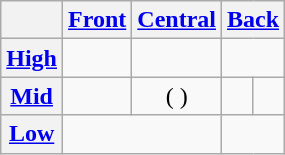<table class="wikitable" style="text-align:center">
<tr>
<th></th>
<th><a href='#'>Front</a></th>
<th><a href='#'>Central</a></th>
<th colspan="2"><a href='#'>Back</a></th>
</tr>
<tr align="center">
<th><a href='#'>High</a></th>
<td> </td>
<td></td>
<td colspan="2"> </td>
</tr>
<tr align="center">
<th><a href='#'>Mid</a></th>
<td> </td>
<td>( )</td>
<td> </td>
<td> </td>
</tr>
<tr align="center">
<th><a href='#'>Low</a></th>
<td colspan="2"> </td>
<td colspan="2"></td>
</tr>
</table>
